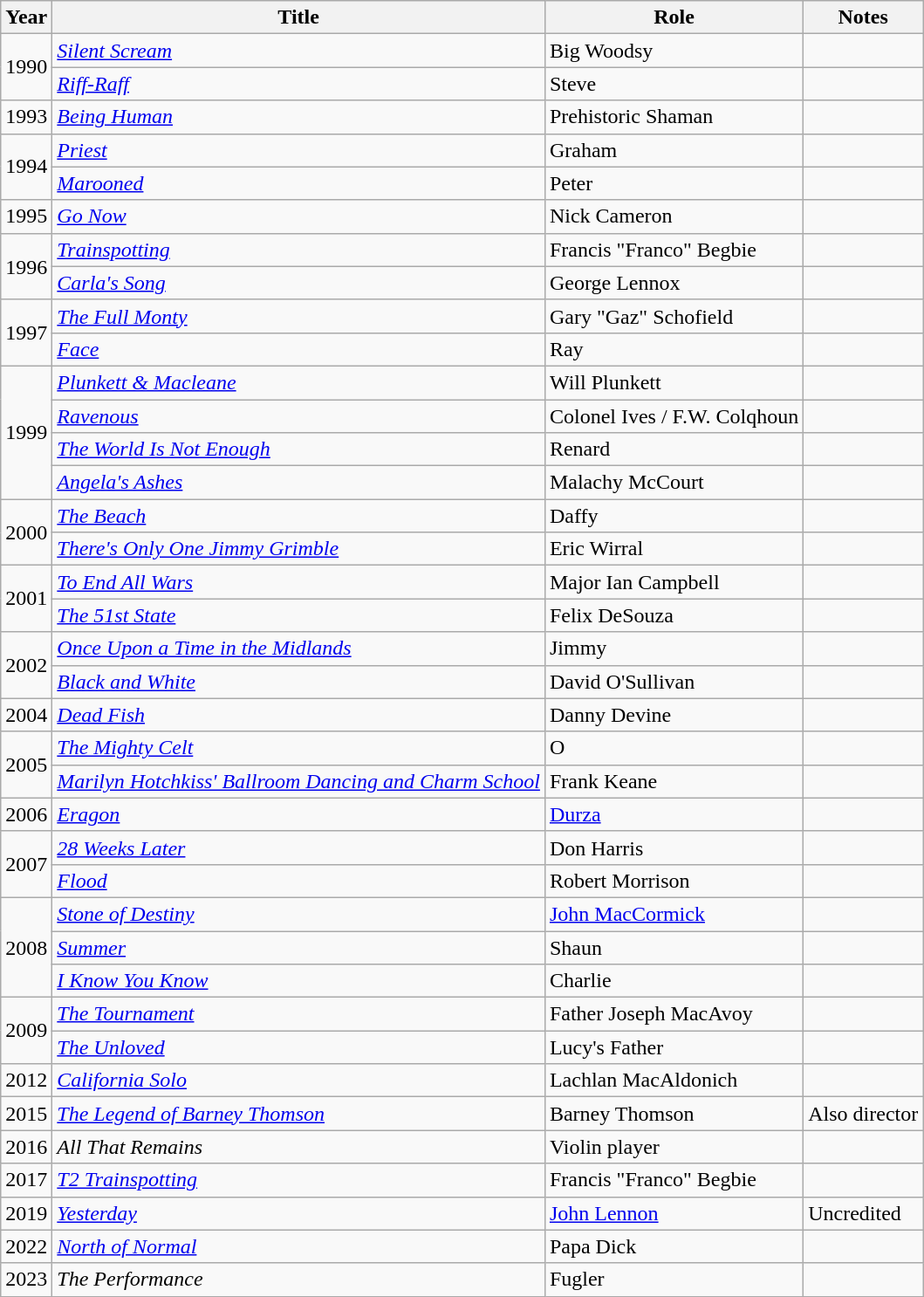<table class="wikitable sortable">
<tr>
<th>Year</th>
<th>Title</th>
<th>Role</th>
<th class="unsortable">Notes</th>
</tr>
<tr>
<td rowspan="2">1990</td>
<td><em><a href='#'>Silent Scream</a></em></td>
<td>Big Woodsy</td>
<td></td>
</tr>
<tr>
<td><em><a href='#'>Riff-Raff</a></em></td>
<td>Steve</td>
<td></td>
</tr>
<tr>
<td>1993</td>
<td><em><a href='#'>Being Human</a></em></td>
<td>Prehistoric Shaman</td>
<td></td>
</tr>
<tr>
<td rowspan="2">1994</td>
<td><em><a href='#'>Priest</a></em></td>
<td>Graham</td>
<td></td>
</tr>
<tr>
<td><em><a href='#'>Marooned</a></em></td>
<td>Peter</td>
<td></td>
</tr>
<tr>
<td>1995</td>
<td><em><a href='#'>Go Now</a></em></td>
<td>Nick Cameron</td>
<td></td>
</tr>
<tr>
<td rowspan="2">1996</td>
<td><em><a href='#'>Trainspotting</a></em></td>
<td>Francis "Franco" Begbie</td>
<td></td>
</tr>
<tr>
<td><em><a href='#'>Carla's Song</a></em></td>
<td>George Lennox</td>
<td></td>
</tr>
<tr>
<td rowspan="2">1997</td>
<td><em><a href='#'>The Full Monty</a></em></td>
<td>Gary "Gaz" Schofield</td>
<td></td>
</tr>
<tr>
<td><em><a href='#'>Face</a></em></td>
<td>Ray</td>
<td></td>
</tr>
<tr>
<td rowspan="4">1999</td>
<td><em><a href='#'>Plunkett & Macleane</a></em></td>
<td>Will Plunkett</td>
<td></td>
</tr>
<tr>
<td><em><a href='#'>Ravenous</a></em></td>
<td>Colonel Ives / F.W. Colqhoun</td>
<td></td>
</tr>
<tr>
<td><em><a href='#'>The World Is Not Enough</a></em></td>
<td>Renard</td>
<td></td>
</tr>
<tr>
<td><em><a href='#'>Angela's Ashes</a></em></td>
<td>Malachy McCourt</td>
<td></td>
</tr>
<tr>
<td rowspan="2">2000</td>
<td><em><a href='#'>The Beach</a></em></td>
<td>Daffy</td>
<td></td>
</tr>
<tr>
<td><em><a href='#'>There's Only One Jimmy Grimble</a></em></td>
<td>Eric Wirral</td>
<td></td>
</tr>
<tr>
<td rowspan="2">2001</td>
<td><em><a href='#'>To End All Wars</a></em></td>
<td>Major Ian Campbell</td>
<td></td>
</tr>
<tr>
<td><em><a href='#'>The 51st State</a></em></td>
<td>Felix DeSouza</td>
<td></td>
</tr>
<tr>
<td rowspan="2">2002</td>
<td><em><a href='#'>Once Upon a Time in the Midlands</a></em></td>
<td>Jimmy</td>
<td></td>
</tr>
<tr>
<td><em><a href='#'>Black and White</a></em></td>
<td>David O'Sullivan</td>
<td></td>
</tr>
<tr>
<td>2004</td>
<td><em><a href='#'>Dead Fish</a></em></td>
<td>Danny Devine</td>
<td></td>
</tr>
<tr>
<td rowspan="2">2005</td>
<td><em><a href='#'>The Mighty Celt</a></em></td>
<td>O</td>
<td></td>
</tr>
<tr>
<td><em><a href='#'>Marilyn Hotchkiss' Ballroom Dancing and Charm School</a></em></td>
<td>Frank Keane</td>
<td></td>
</tr>
<tr>
<td>2006</td>
<td><em><a href='#'>Eragon</a></em></td>
<td><a href='#'>Durza</a></td>
<td></td>
</tr>
<tr>
<td rowspan="2">2007</td>
<td><em><a href='#'>28 Weeks Later</a></em></td>
<td>Don Harris</td>
<td></td>
</tr>
<tr>
<td><em><a href='#'>Flood</a></em></td>
<td>Robert Morrison</td>
<td></td>
</tr>
<tr>
<td rowspan="3">2008</td>
<td><em><a href='#'>Stone of Destiny</a></em></td>
<td><a href='#'>John MacCormick</a></td>
<td></td>
</tr>
<tr>
<td><em><a href='#'>Summer</a></em></td>
<td>Shaun</td>
<td></td>
</tr>
<tr>
<td><em><a href='#'>I Know You Know</a></em></td>
<td>Charlie</td>
<td></td>
</tr>
<tr>
<td rowspan="2">2009</td>
<td><em><a href='#'>The Tournament</a></em></td>
<td>Father Joseph MacAvoy</td>
<td></td>
</tr>
<tr>
<td><em><a href='#'>The Unloved</a></em></td>
<td>Lucy's Father</td>
<td></td>
</tr>
<tr>
<td>2012</td>
<td><em><a href='#'>California Solo</a></em></td>
<td>Lachlan MacAldonich</td>
<td></td>
</tr>
<tr>
<td>2015</td>
<td><em><a href='#'>The Legend of Barney Thomson</a></em></td>
<td>Barney Thomson</td>
<td>Also director</td>
</tr>
<tr>
<td>2016</td>
<td><em>All That Remains</em></td>
<td>Violin player</td>
<td></td>
</tr>
<tr>
<td>2017</td>
<td><em><a href='#'>T2 Trainspotting</a></em></td>
<td>Francis "Franco" Begbie</td>
<td></td>
</tr>
<tr>
<td>2019</td>
<td><em><a href='#'>Yesterday</a></em></td>
<td><a href='#'>John Lennon</a></td>
<td>Uncredited</td>
</tr>
<tr>
<td>2022</td>
<td><em><a href='#'>North of Normal</a></em></td>
<td>Papa Dick</td>
<td></td>
</tr>
<tr>
<td>2023</td>
<td><em>The Performance</em></td>
<td>Fugler</td>
<td></td>
</tr>
</table>
